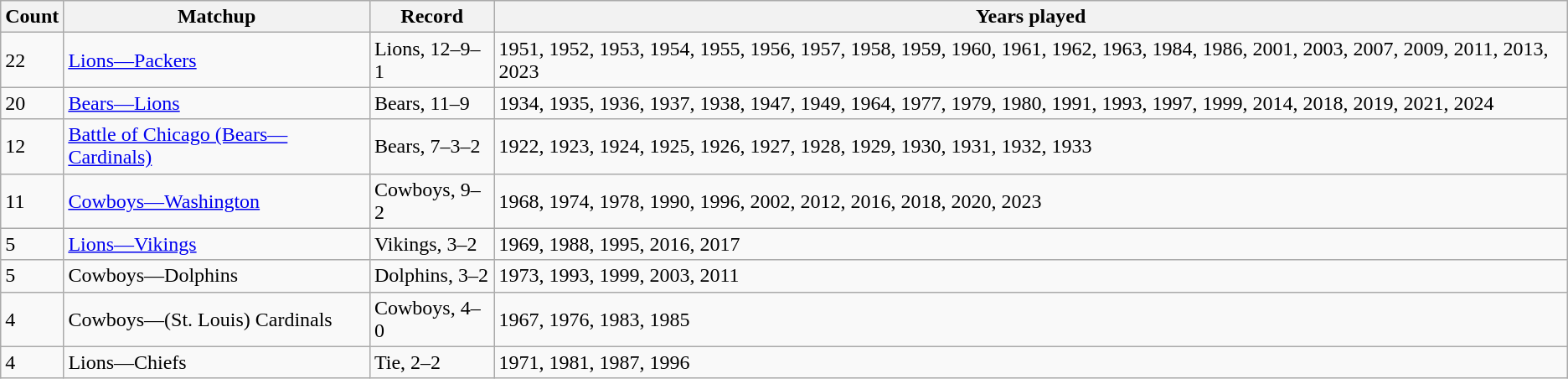<table class="wikitable">
<tr>
<th>Count</th>
<th>Matchup</th>
<th>Record</th>
<th>Years played</th>
</tr>
<tr>
<td>22</td>
<td><a href='#'>Lions—Packers</a></td>
<td>Lions, 12–9–1</td>
<td>1951, 1952, 1953, 1954, 1955, 1956, 1957, 1958, 1959, 1960, 1961, 1962, 1963, 1984, 1986, 2001, 2003, 2007, 2009, 2011, 2013, 2023</td>
</tr>
<tr>
<td>20</td>
<td><a href='#'>Bears—Lions</a></td>
<td>Bears, 11–9</td>
<td>1934, 1935, 1936, 1937, 1938, 1947, 1949, 1964, 1977, 1979, 1980, 1991, 1993, 1997, 1999, 2014, 2018, 2019, 2021, 2024</td>
</tr>
<tr>
<td>12</td>
<td><a href='#'>Battle of Chicago (Bears—Cardinals)</a></td>
<td>Bears, 7–3–2</td>
<td>1922, 1923, 1924, 1925, 1926, 1927, 1928, 1929, 1930, 1931, 1932, 1933</td>
</tr>
<tr>
<td>11</td>
<td><a href='#'>Cowboys—Washington</a></td>
<td>Cowboys, 9–2</td>
<td>1968, 1974, 1978, 1990, 1996, 2002, 2012, 2016, 2018, 2020, 2023</td>
</tr>
<tr>
<td>5</td>
<td><a href='#'>Lions—Vikings</a></td>
<td>Vikings, 3–2</td>
<td>1969, 1988, 1995, 2016, 2017</td>
</tr>
<tr>
<td>5</td>
<td>Cowboys—Dolphins</td>
<td>Dolphins, 3–2</td>
<td>1973, 1993, 1999, 2003, 2011</td>
</tr>
<tr>
<td>4</td>
<td>Cowboys—(St. Louis) Cardinals</td>
<td>Cowboys, 4–0</td>
<td>1967, 1976, 1983, 1985</td>
</tr>
<tr>
<td>4</td>
<td>Lions—Chiefs</td>
<td>Tie, 2–2</td>
<td>1971, 1981, 1987, 1996</td>
</tr>
</table>
